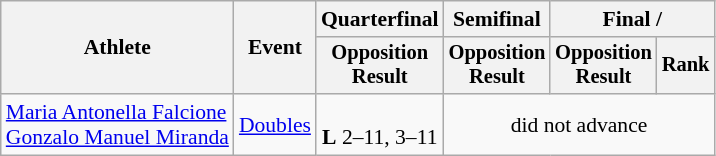<table class="wikitable" style="font-size:90%;text-align:center">
<tr>
<th rowspan=2>Athlete</th>
<th rowspan=2>Event</th>
<th>Quarterfinal</th>
<th>Semifinal</th>
<th colspan=2>Final / </th>
</tr>
<tr style=font-size:95%>
<th>Opposition<br>Result</th>
<th>Opposition<br>Result</th>
<th>Opposition<br>Result</th>
<th>Rank</th>
</tr>
<tr>
<td style="text-align:left"><a href='#'>Maria Antonella Falcione</a><br><a href='#'>Gonzalo Manuel Miranda</a></td>
<td style="text-align:left"><a href='#'>Doubles</a></td>
<td><br><strong>L</strong> 2–11, 3–11</td>
<td colspan=3>did not advance</td>
</tr>
</table>
